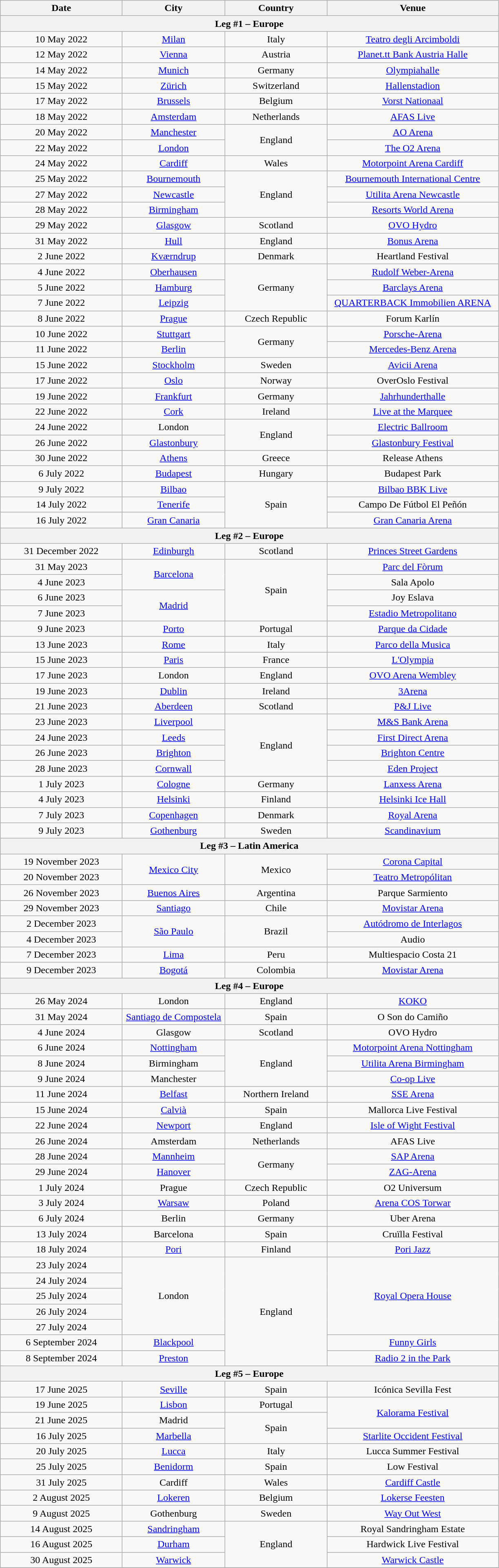<table class="wikitable plainrowheaders" style="text-align:center;">
<tr>
<th scope="col" style="width:12em;">Date</th>
<th scope="col" style="width:10em;">City</th>
<th scope="col" style="width:10em;">Country</th>
<th scope="col" style="width:17em;">Venue</th>
</tr>
<tr>
<th colspan="4">Leg #1 – Europe</th>
</tr>
<tr>
<td>10 May 2022</td>
<td><a href='#'>Milan</a></td>
<td>Italy</td>
<td><a href='#'>Teatro degli Arcimboldi</a></td>
</tr>
<tr>
<td>12 May 2022</td>
<td><a href='#'>Vienna</a></td>
<td>Austria</td>
<td><a href='#'>Planet.tt Bank Austria Halle</a></td>
</tr>
<tr>
<td>14 May 2022</td>
<td><a href='#'>Munich</a></td>
<td>Germany</td>
<td><a href='#'>Olympiahalle</a></td>
</tr>
<tr>
<td>15 May 2022</td>
<td><a href='#'>Zürich</a></td>
<td>Switzerland</td>
<td><a href='#'>Hallenstadion</a></td>
</tr>
<tr>
<td>17 May 2022</td>
<td><a href='#'>Brussels</a></td>
<td>Belgium</td>
<td><a href='#'>Vorst Nationaal</a></td>
</tr>
<tr>
<td>18 May 2022</td>
<td><a href='#'>Amsterdam</a></td>
<td>Netherlands</td>
<td><a href='#'>AFAS Live</a></td>
</tr>
<tr>
<td>20 May 2022</td>
<td><a href='#'>Manchester</a></td>
<td rowspan="2">England</td>
<td><a href='#'>AO Arena</a></td>
</tr>
<tr>
<td>22 May 2022</td>
<td><a href='#'>London</a></td>
<td><a href='#'>The O2 Arena</a></td>
</tr>
<tr>
<td>24 May 2022</td>
<td><a href='#'>Cardiff</a></td>
<td>Wales</td>
<td><a href='#'>Motorpoint Arena Cardiff</a></td>
</tr>
<tr>
<td>25 May 2022</td>
<td><a href='#'>Bournemouth</a></td>
<td rowspan="3">England</td>
<td><a href='#'>Bournemouth International Centre</a></td>
</tr>
<tr>
<td>27 May 2022</td>
<td><a href='#'>Newcastle</a></td>
<td><a href='#'>Utilita Arena Newcastle</a></td>
</tr>
<tr>
<td>28 May 2022</td>
<td><a href='#'>Birmingham</a></td>
<td><a href='#'>Resorts World Arena</a></td>
</tr>
<tr>
<td>29 May 2022</td>
<td><a href='#'>Glasgow</a></td>
<td>Scotland</td>
<td><a href='#'>OVO Hydro</a></td>
</tr>
<tr>
<td>31 May 2022</td>
<td><a href='#'>Hull</a></td>
<td>England</td>
<td><a href='#'>Bonus Arena</a></td>
</tr>
<tr>
<td>2 June 2022</td>
<td><a href='#'>Kværndrup</a></td>
<td>Denmark</td>
<td>Heartland Festival</td>
</tr>
<tr>
<td>4 June 2022</td>
<td><a href='#'>Oberhausen</a></td>
<td rowspan="3">Germany</td>
<td><a href='#'>Rudolf Weber-Arena</a></td>
</tr>
<tr>
<td>5 June 2022</td>
<td><a href='#'>Hamburg</a></td>
<td><a href='#'>Barclays Arena</a></td>
</tr>
<tr>
<td>7 June 2022</td>
<td><a href='#'>Leipzig</a></td>
<td><a href='#'>QUARTERBACK Immobilien ARENA</a></td>
</tr>
<tr>
<td>8 June 2022</td>
<td><a href='#'>Prague</a></td>
<td>Czech Republic</td>
<td>Forum Karlín</td>
</tr>
<tr>
<td>10 June 2022</td>
<td><a href='#'>Stuttgart</a></td>
<td rowspan="2">Germany</td>
<td><a href='#'>Porsche-Arena</a></td>
</tr>
<tr>
<td>11 June 2022</td>
<td><a href='#'>Berlin</a></td>
<td><a href='#'>Mercedes-Benz Arena</a></td>
</tr>
<tr>
<td>15 June 2022</td>
<td><a href='#'>Stockholm</a></td>
<td>Sweden</td>
<td><a href='#'>Avicii Arena</a></td>
</tr>
<tr>
<td>17 June 2022</td>
<td><a href='#'>Oslo</a></td>
<td>Norway</td>
<td>OverOslo Festival</td>
</tr>
<tr>
<td>19 June 2022</td>
<td><a href='#'>Frankfurt</a></td>
<td>Germany</td>
<td><a href='#'>Jahrhunderthalle</a></td>
</tr>
<tr>
<td>22 June 2022</td>
<td><a href='#'>Cork</a></td>
<td>Ireland</td>
<td><a href='#'>Live at the Marquee</a></td>
</tr>
<tr>
<td>24 June 2022</td>
<td>London</td>
<td rowspan="2">England</td>
<td><a href='#'>Electric Ballroom</a></td>
</tr>
<tr>
<td>26 June 2022</td>
<td><a href='#'>Glastonbury</a></td>
<td><a href='#'>Glastonbury Festival</a></td>
</tr>
<tr>
<td>30 June 2022</td>
<td><a href='#'>Athens</a></td>
<td>Greece</td>
<td>Release Athens</td>
</tr>
<tr>
<td>6 July 2022</td>
<td><a href='#'>Budapest</a></td>
<td>Hungary</td>
<td>Budapest Park</td>
</tr>
<tr>
<td>9 July 2022</td>
<td><a href='#'>Bilbao</a></td>
<td rowspan="3">Spain</td>
<td><a href='#'>Bilbao BBK Live</a></td>
</tr>
<tr>
<td>14 July 2022</td>
<td><a href='#'>Tenerife</a></td>
<td>Campo De Fútbol El Peñón</td>
</tr>
<tr>
<td>16 July 2022</td>
<td><a href='#'>Gran Canaria</a></td>
<td><a href='#'>Gran Canaria Arena</a></td>
</tr>
<tr>
<th colspan="4">Leg #2 – Europe</th>
</tr>
<tr>
<td>31 December 2022</td>
<td><a href='#'>Edinburgh</a></td>
<td>Scotland</td>
<td><a href='#'>Princes Street Gardens</a></td>
</tr>
<tr>
<td>31 May 2023</td>
<td rowspan="2"><a href='#'>Barcelona</a></td>
<td rowspan="4">Spain</td>
<td><a href='#'>Parc del Fòrum</a></td>
</tr>
<tr>
<td>4 June 2023</td>
<td>Sala Apolo</td>
</tr>
<tr>
<td>6 June 2023</td>
<td rowspan="2"><a href='#'>Madrid</a></td>
<td>Joy Eslava</td>
</tr>
<tr>
<td>7 June 2023</td>
<td><a href='#'>Estadio Metropolitano</a></td>
</tr>
<tr>
<td>9 June 2023</td>
<td><a href='#'>Porto</a></td>
<td>Portugal</td>
<td><a href='#'>Parque da Cidade</a></td>
</tr>
<tr>
<td>13 June 2023</td>
<td><a href='#'>Rome</a></td>
<td>Italy</td>
<td><a href='#'>Parco della Musica</a></td>
</tr>
<tr>
<td>15 June 2023</td>
<td><a href='#'>Paris</a></td>
<td>France</td>
<td><a href='#'>L'Olympia</a></td>
</tr>
<tr>
<td>17 June 2023</td>
<td>London</td>
<td>England</td>
<td><a href='#'>OVO Arena Wembley</a></td>
</tr>
<tr>
<td>19 June 2023</td>
<td><a href='#'>Dublin</a></td>
<td>Ireland</td>
<td><a href='#'>3Arena</a></td>
</tr>
<tr>
<td>21 June 2023</td>
<td><a href='#'>Aberdeen</a></td>
<td>Scotland</td>
<td><a href='#'>P&J Live</a></td>
</tr>
<tr>
<td>23 June 2023</td>
<td><a href='#'>Liverpool</a></td>
<td rowspan="4">England</td>
<td><a href='#'>M&S Bank Arena</a></td>
</tr>
<tr>
<td>24 June 2023</td>
<td><a href='#'>Leeds</a></td>
<td><a href='#'>First Direct Arena</a></td>
</tr>
<tr>
<td>26 June 2023</td>
<td><a href='#'>Brighton</a></td>
<td><a href='#'>Brighton Centre</a></td>
</tr>
<tr>
<td>28 June 2023</td>
<td><a href='#'>Cornwall</a></td>
<td><a href='#'>Eden Project</a></td>
</tr>
<tr>
<td>1 July 2023</td>
<td><a href='#'>Cologne</a></td>
<td>Germany</td>
<td><a href='#'>Lanxess Arena</a></td>
</tr>
<tr>
<td>4 July 2023</td>
<td><a href='#'>Helsinki</a></td>
<td>Finland</td>
<td><a href='#'>Helsinki Ice Hall</a></td>
</tr>
<tr>
<td>7 July 2023</td>
<td><a href='#'>Copenhagen</a></td>
<td>Denmark</td>
<td><a href='#'>Royal Arena</a></td>
</tr>
<tr>
<td>9 July 2023</td>
<td><a href='#'>Gothenburg</a></td>
<td>Sweden</td>
<td><a href='#'>Scandinavium</a></td>
</tr>
<tr>
<th colspan="4">Leg #3 – Latin America</th>
</tr>
<tr>
<td>19 November 2023</td>
<td rowspan="2"><a href='#'>Mexico City</a></td>
<td rowspan="2">Mexico</td>
<td><a href='#'>Corona Capital</a></td>
</tr>
<tr>
<td>20 November 2023</td>
<td><a href='#'>Teatro Metropólitan</a></td>
</tr>
<tr>
<td>26 November 2023</td>
<td><a href='#'>Buenos Aires</a></td>
<td>Argentina</td>
<td>Parque Sarmiento</td>
</tr>
<tr>
<td>29 November 2023</td>
<td><a href='#'>Santiago</a></td>
<td>Chile</td>
<td><a href='#'>Movistar Arena</a></td>
</tr>
<tr>
<td>2 December 2023</td>
<td rowspan="2"><a href='#'>São Paulo</a></td>
<td rowspan="2">Brazil</td>
<td><a href='#'>Autódromo de Interlagos</a></td>
</tr>
<tr>
<td>4 December 2023</td>
<td>Audio</td>
</tr>
<tr>
<td>7 December 2023</td>
<td><a href='#'>Lima</a></td>
<td>Peru</td>
<td>Multiespacio Costa 21</td>
</tr>
<tr>
<td>9 December 2023</td>
<td><a href='#'>Bogotá</a></td>
<td>Colombia</td>
<td><a href='#'>Movistar Arena</a></td>
</tr>
<tr>
<th colspan="4">Leg #4 – Europe</th>
</tr>
<tr>
<td>26 May 2024</td>
<td>London</td>
<td>England</td>
<td><a href='#'>KOKO</a></td>
</tr>
<tr>
<td>31 May 2024</td>
<td><a href='#'>Santiago de Compostela</a></td>
<td>Spain</td>
<td>O Son do Camiño</td>
</tr>
<tr>
<td>4 June 2024</td>
<td>Glasgow</td>
<td>Scotland</td>
<td>OVO Hydro</td>
</tr>
<tr>
<td>6 June 2024</td>
<td><a href='#'>Nottingham</a></td>
<td rowspan="3">England</td>
<td><a href='#'>Motorpoint Arena Nottingham</a></td>
</tr>
<tr>
<td>8 June 2024</td>
<td>Birmingham</td>
<td><a href='#'>Utilita Arena Birmingham</a></td>
</tr>
<tr>
<td>9 June 2024</td>
<td>Manchester</td>
<td><a href='#'>Co-op Live</a></td>
</tr>
<tr>
<td>11 June 2024</td>
<td><a href='#'>Belfast</a></td>
<td>Northern Ireland</td>
<td><a href='#'>SSE Arena</a></td>
</tr>
<tr>
<td>15 June 2024</td>
<td><a href='#'>Calvià</a></td>
<td>Spain</td>
<td>Mallorca Live Festival</td>
</tr>
<tr>
<td>22 June 2024</td>
<td><a href='#'>Newport</a></td>
<td>England</td>
<td><a href='#'>Isle of Wight Festival</a></td>
</tr>
<tr>
<td>26 June 2024</td>
<td>Amsterdam</td>
<td>Netherlands</td>
<td>AFAS Live</td>
</tr>
<tr>
<td>28 June 2024</td>
<td><a href='#'>Mannheim</a></td>
<td rowspan="2">Germany</td>
<td><a href='#'>SAP Arena</a></td>
</tr>
<tr>
<td>29 June 2024</td>
<td><a href='#'>Hanover</a></td>
<td><a href='#'>ZAG-Arena</a></td>
</tr>
<tr>
<td>1 July 2024</td>
<td>Prague</td>
<td>Czech Republic</td>
<td>O2 Universum</td>
</tr>
<tr>
<td>3 July 2024</td>
<td><a href='#'>Warsaw</a></td>
<td>Poland</td>
<td><a href='#'>Arena COS Torwar</a></td>
</tr>
<tr>
<td>6 July 2024</td>
<td>Berlin</td>
<td>Germany</td>
<td>Uber Arena</td>
</tr>
<tr>
<td>13 July 2024</td>
<td>Barcelona</td>
<td>Spain</td>
<td>Cruïlla Festival</td>
</tr>
<tr>
<td>18 July 2024</td>
<td><a href='#'>Pori</a></td>
<td>Finland</td>
<td><a href='#'>Pori Jazz</a></td>
</tr>
<tr>
<td>23 July 2024</td>
<td rowspan="5">London</td>
<td rowspan="7">England</td>
<td rowspan="5"><a href='#'>Royal Opera House</a></td>
</tr>
<tr>
<td>24 July 2024</td>
</tr>
<tr>
<td>25 July 2024</td>
</tr>
<tr>
<td>26 July 2024</td>
</tr>
<tr>
<td>27 July 2024</td>
</tr>
<tr>
<td>6 September 2024</td>
<td><a href='#'>Blackpool</a></td>
<td><a href='#'>Funny Girls</a></td>
</tr>
<tr>
<td>8 September 2024</td>
<td><a href='#'>Preston</a></td>
<td><a href='#'>Radio 2 in the Park</a></td>
</tr>
<tr>
<th colspan="4">Leg #5 – Europe</th>
</tr>
<tr>
<td>17 June 2025</td>
<td><a href='#'>Seville</a></td>
<td>Spain</td>
<td>Icónica Sevilla Fest</td>
</tr>
<tr>
<td>19 June 2025</td>
<td><a href='#'>Lisbon</a></td>
<td>Portugal</td>
<td rowspan="2"><a href='#'>Kalorama Festival</a></td>
</tr>
<tr>
<td>21 June 2025</td>
<td>Madrid</td>
<td rowspan="2">Spain</td>
</tr>
<tr>
<td>16 July 2025</td>
<td><a href='#'>Marbella</a></td>
<td><a href='#'>Starlite Occident Festival</a></td>
</tr>
<tr>
<td>20 July 2025</td>
<td><a href='#'>Lucca</a></td>
<td>Italy</td>
<td>Lucca Summer Festival</td>
</tr>
<tr>
<td>25 July 2025</td>
<td><a href='#'>Benidorm</a></td>
<td>Spain</td>
<td>Low Festival</td>
</tr>
<tr>
<td>31 July 2025</td>
<td>Cardiff</td>
<td>Wales</td>
<td><a href='#'>Cardiff Castle</a></td>
</tr>
<tr>
<td>2 August 2025</td>
<td><a href='#'>Lokeren</a></td>
<td>Belgium</td>
<td><a href='#'>Lokerse Feesten</a></td>
</tr>
<tr>
<td>9 August 2025</td>
<td>Gothenburg</td>
<td>Sweden</td>
<td><a href='#'>Way Out West</a></td>
</tr>
<tr>
<td>14 August 2025</td>
<td><a href='#'>Sandringham</a></td>
<td rowspan="3">England</td>
<td>Royal Sandringham Estate</td>
</tr>
<tr>
<td>16 August 2025</td>
<td><a href='#'>Durham</a></td>
<td>Hardwick Live Festival</td>
</tr>
<tr>
<td>30 August 2025</td>
<td><a href='#'>Warwick</a></td>
<td><a href='#'>Warwick Castle</a></td>
</tr>
<tr>
</tr>
</table>
